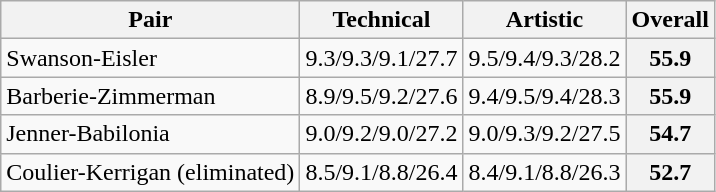<table class="wikitable">
<tr>
<th>Pair</th>
<th>Technical</th>
<th>Artistic</th>
<th>Overall</th>
</tr>
<tr>
<td>Swanson-Eisler</td>
<td>9.3/9.3/9.1/27.7</td>
<td>9.5/9.4/9.3/28.2</td>
<th>55.9</th>
</tr>
<tr>
<td>Barberie-Zimmerman</td>
<td>8.9/9.5/9.2/27.6</td>
<td>9.4/9.5/9.4/28.3</td>
<th>55.9</th>
</tr>
<tr>
<td>Jenner-Babilonia</td>
<td>9.0/9.2/9.0/27.2</td>
<td>9.0/9.3/9.2/27.5</td>
<th>54.7</th>
</tr>
<tr>
<td>Coulier-Kerrigan (eliminated)</td>
<td>8.5/9.1/8.8/26.4</td>
<td>8.4/9.1/8.8/26.3</td>
<th>52.7</th>
</tr>
</table>
